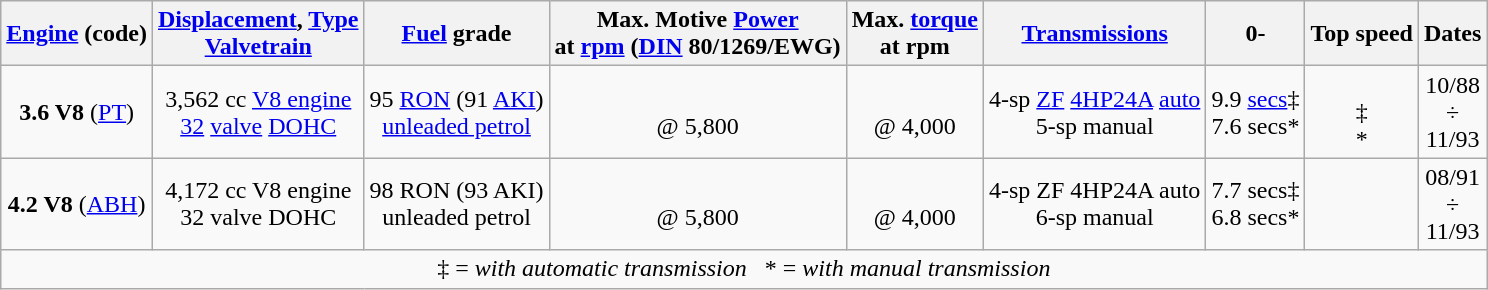<table class="wikitable" style="text-align:center; width=100%;">
<tr>
<th><a href='#'>Engine</a> (code)<br></th>
<th><a href='#'>Displacement</a>, <a href='#'>Type</a><br><a href='#'>Valvetrain</a></th>
<th><a href='#'>Fuel</a> grade</th>
<th>Max. Motive <a href='#'>Power</a><br>at <a href='#'>rpm</a> (<a href='#'>DIN</a> 80/1269/EWG)<br></th>
<th>Max. <a href='#'>torque</a><br>at rpm</th>
<th><a href='#'>Transmissions</a></th>
<th>0-</th>
<th>Top speed</th>
<th>Dates</th>
</tr>
<tr>
<td style="text-align:center;"><strong>3.6 V8</strong> (<a href='#'>PT</a>)</td>
<td>3,562 cc <a href='#'>V8 engine</a><br><a href='#'>32</a> <a href='#'>valve</a> <a href='#'>DOHC</a></td>
<td>95 <a href='#'>RON</a> (91 <a href='#'>AKI</a>)<br><a href='#'>unleaded petrol</a></td>
<td><br>@ 5,800</td>
<td><br>@ 4,000</td>
<td>4-sp <a href='#'>ZF</a> <a href='#'>4HP24A</a> <a href='#'>auto</a><br>5-sp manual</td>
<td>9.9 <a href='#'>secs</a>‡<br>7.6 secs*</td>
<td><br>‡<br>*</td>
<td>10/88<br>÷<br>11/93</td>
</tr>
<tr>
<td style="text-align:center;"><strong>4.2 V8</strong> (<a href='#'>ABH</a>)</td>
<td>4,172 cc V8 engine<br>32 valve DOHC</td>
<td>98 RON (93 AKI)<br>unleaded petrol</td>
<td><br>@ 5,800</td>
<td><br>@ 4,000</td>
<td>4-sp ZF 4HP24A auto<br>6-sp manual</td>
<td>7.7 secs‡<br>6.8 secs*</td>
<td></td>
<td>08/91<br>÷<br>11/93</td>
</tr>
<tr>
<td colspan=9>‡ = <em>with automatic transmission</em>   * = <em>with manual transmission</em></td>
</tr>
</table>
